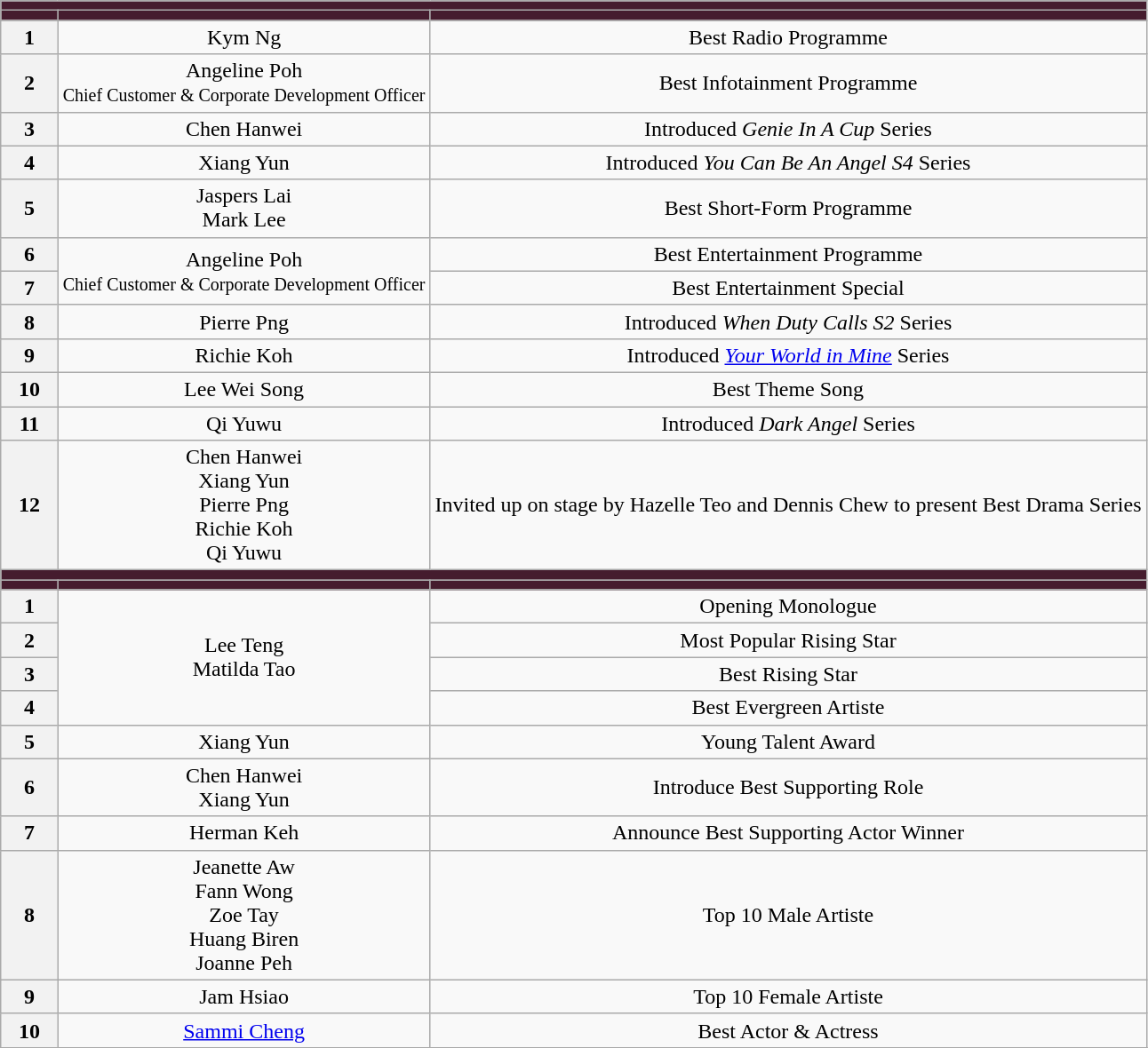<table class="wikitable" style="text-align:center">
<tr>
<th scope="col" colspan="3" style="background:#451c2e; width:100%"></th>
</tr>
<tr>
<th scope="col" style="background:#451c2e; width:5%"></th>
<th scope="col" style="background:#451c2e"></th>
<th scope="col" style="background:#451c2e"></th>
</tr>
<tr>
<th scope="col">1</th>
<td>Kym Ng</td>
<td>Best Radio Programme</td>
</tr>
<tr>
<th scope="col">2</th>
<td>Angeline Poh <br> <small>Chief Customer & Corporate Development Officer</small></td>
<td>Best Infotainment Programme</td>
</tr>
<tr>
<th scope="col">3</th>
<td>Chen Hanwei</td>
<td>Introduced <em>Genie In A Cup</em> Series</td>
</tr>
<tr>
<th scope="col">4</th>
<td>Xiang Yun</td>
<td>Introduced <em>You Can Be An Angel S4</em> Series</td>
</tr>
<tr>
<th scope="col">5</th>
<td>Jaspers Lai <br> Mark Lee</td>
<td>Best Short-Form Programme</td>
</tr>
<tr>
<th scope="col">6</th>
<td rowspan=2>Angeline Poh <br> <small>Chief Customer & Corporate Development Officer</small></td>
<td>Best Entertainment Programme</td>
</tr>
<tr>
<th scope="col">7</th>
<td>Best Entertainment Special</td>
</tr>
<tr>
<th scope="col">8</th>
<td>Pierre Png</td>
<td>Introduced <em>When Duty Calls S2</em> Series</td>
</tr>
<tr>
<th scope="col">9</th>
<td>Richie Koh</td>
<td>Introduced <em><a href='#'>Your World in Mine</a></em> Series</td>
</tr>
<tr>
<th scope="col">10</th>
<td>Lee Wei Song</td>
<td>Best Theme Song</td>
</tr>
<tr>
<th scope="col">11</th>
<td>Qi Yuwu</td>
<td>Introduced <em>Dark Angel</em> Series</td>
</tr>
<tr>
<th scope="col">12</th>
<td>Chen Hanwei <br> Xiang Yun <br> Pierre Png <br> Richie Koh <br> Qi Yuwu</td>
<td>Invited up on stage by Hazelle Teo and Dennis Chew to present Best Drama Series</td>
</tr>
<tr>
<th scope="col" colspan="3" style="background:#451c2e; width:100%"></th>
</tr>
<tr>
<th scope="col" style="background:#451c2e; width:5%"></th>
<th scope="col" style="background:#451c2e"></th>
<th scope="col" style="background:#451c2e"></th>
</tr>
<tr>
<th scope="col">1</th>
<td rowspan="4">Lee Teng <br> Matilda Tao</td>
<td>Opening Monologue</td>
</tr>
<tr>
<th scope="col">2</th>
<td>Most Popular Rising Star</td>
</tr>
<tr>
<th scope="col">3</th>
<td>Best Rising Star</td>
</tr>
<tr>
<th scope="col">4</th>
<td>Best Evergreen Artiste</td>
</tr>
<tr>
<th scope="col">5</th>
<td>Xiang Yun</td>
<td>Young Talent Award</td>
</tr>
<tr>
<th scope="col">6</th>
<td>Chen Hanwei <br> Xiang Yun</td>
<td>Introduce Best Supporting Role</td>
</tr>
<tr>
<th scope="col">7</th>
<td>Herman Keh</td>
<td>Announce Best Supporting Actor Winner</td>
</tr>
<tr>
<th scope="col">8</th>
<td>Jeanette Aw <br> Fann Wong <br> Zoe Tay <br> Huang Biren <br> Joanne Peh</td>
<td>Top 10 Male Artiste</td>
</tr>
<tr>
<th scope="col">9</th>
<td>Jam Hsiao</td>
<td>Top 10 Female Artiste</td>
</tr>
<tr>
<th scope="col">10</th>
<td><a href='#'>Sammi Cheng</a></td>
<td>Best Actor & Actress</td>
</tr>
<tr>
</tr>
</table>
